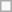<table class=wikitable>
<tr>
<td></td>
</tr>
</table>
